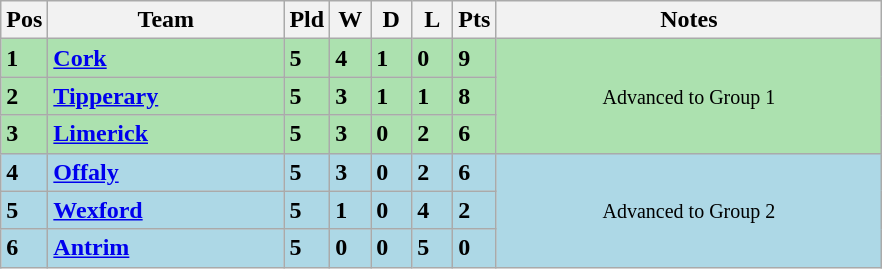<table class="wikitable" style="text-align: centre;">
<tr>
<th width=20>Pos</th>
<th width=150>Team</th>
<th width=20>Pld</th>
<th width=20>W</th>
<th width=20>D</th>
<th width=20>L</th>
<th width=20>Pts</th>
<th width=250>Notes</th>
</tr>
<tr style="background:#ACE1AF;">
<td><strong>1</strong></td>
<td align=left><strong> <a href='#'>Cork</a> </strong></td>
<td><strong>5</strong></td>
<td><strong>4</strong></td>
<td><strong>1</strong></td>
<td><strong>0</strong></td>
<td><strong>9</strong></td>
<td rowspan=3 align=center><small> Advanced to Group 1</small></td>
</tr>
<tr style="background:#ACE1AF;">
<td><strong>2</strong></td>
<td align=left><strong> <a href='#'>Tipperary</a> </strong></td>
<td><strong>5</strong></td>
<td><strong>3</strong></td>
<td><strong>1</strong></td>
<td><strong>1</strong></td>
<td><strong>8</strong></td>
</tr>
<tr style="background:#ACE1AF;">
<td><strong>3</strong></td>
<td align=left><strong> <a href='#'>Limerick</a> </strong></td>
<td><strong>5</strong></td>
<td><strong>3</strong></td>
<td><strong>0</strong></td>
<td><strong>2</strong></td>
<td><strong>6</strong></td>
</tr>
<tr style="background:#ADD8E6;">
<td><strong>4</strong></td>
<td align=left><strong> <a href='#'>Offaly</a> </strong></td>
<td><strong>5</strong></td>
<td><strong>3</strong></td>
<td><strong>0</strong></td>
<td><strong>2</strong></td>
<td><strong>6</strong></td>
<td rowspan=3 align=center><small> Advanced to Group 2</small></td>
</tr>
<tr style="background:#ADD8E6;">
<td><strong>5</strong></td>
<td align=left><strong> <a href='#'>Wexford</a> </strong></td>
<td><strong>5</strong></td>
<td><strong>1</strong></td>
<td><strong>0</strong></td>
<td><strong>4</strong></td>
<td><strong>2</strong></td>
</tr>
<tr style="background:#ADD8E6;">
<td><strong>6</strong></td>
<td align=left><strong> <a href='#'>Antrim</a> </strong></td>
<td><strong>5</strong></td>
<td><strong>0</strong></td>
<td><strong>0</strong></td>
<td><strong>5</strong></td>
<td><strong>0</strong></td>
</tr>
</table>
